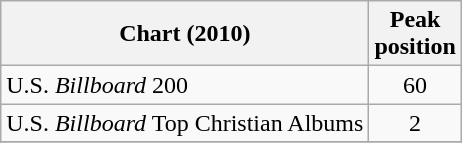<table class="wikitable">
<tr>
<th>Chart (2010)</th>
<th>Peak<br>position</th>
</tr>
<tr>
<td>U.S. <em>Billboard</em> 200</td>
<td align="center">60</td>
</tr>
<tr>
<td>U.S. <em>Billboard</em> Top Christian Albums</td>
<td align="center">2</td>
</tr>
<tr>
</tr>
</table>
